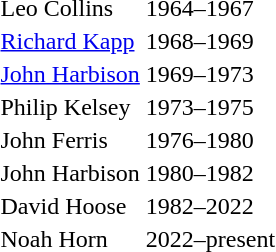<table>
<tr>
<td>Leo Collins</td>
<td>1964–1967</td>
</tr>
<tr>
<td><a href='#'>Richard Kapp</a></td>
<td>1968–1969</td>
</tr>
<tr>
<td><a href='#'>John Harbison</a></td>
<td>1969–1973</td>
</tr>
<tr>
<td>Philip Kelsey</td>
<td>1973–1975</td>
</tr>
<tr>
<td>John Ferris</td>
<td>1976–1980</td>
</tr>
<tr>
<td>John Harbison</td>
<td>1980–1982</td>
</tr>
<tr>
<td>David Hoose</td>
<td>1982–2022</td>
</tr>
<tr>
<td>Noah Horn</td>
<td>2022–present</td>
</tr>
</table>
